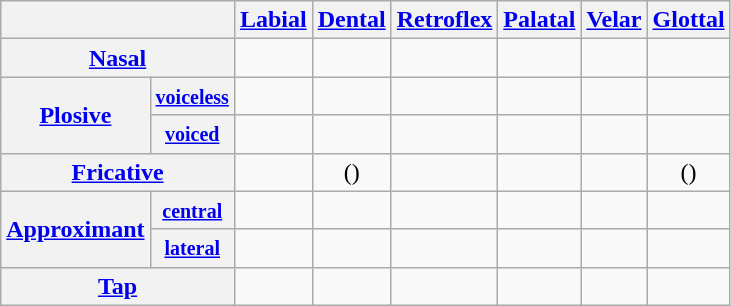<table class="wikitable" style="text-align: center;">
<tr>
<th colspan="2"></th>
<th><a href='#'>Labial</a></th>
<th><a href='#'>Dental</a></th>
<th><a href='#'>Retroflex</a></th>
<th><a href='#'>Palatal</a></th>
<th><a href='#'>Velar</a></th>
<th><a href='#'>Glottal</a></th>
</tr>
<tr>
<th colspan="2"><a href='#'>Nasal</a></th>
<td></td>
<td></td>
<td></td>
<td></td>
<td></td>
<td></td>
</tr>
<tr>
<th rowspan="2"><a href='#'>Plosive</a></th>
<th><small><a href='#'>voiceless</a></small></th>
<td></td>
<td></td>
<td></td>
<td></td>
<td></td>
<td></td>
</tr>
<tr>
<th><small><a href='#'>voiced</a></small></th>
<td></td>
<td></td>
<td></td>
<td></td>
<td></td>
<td></td>
</tr>
<tr>
<th colspan="2"><a href='#'>Fricative</a></th>
<td></td>
<td>()</td>
<td></td>
<td></td>
<td></td>
<td>()</td>
</tr>
<tr>
<th rowspan="2"><a href='#'>Approximant</a></th>
<th><small><a href='#'>central</a></small></th>
<td></td>
<td></td>
<td></td>
<td></td>
<td></td>
<td></td>
</tr>
<tr>
<th><small><a href='#'>lateral</a></small></th>
<td></td>
<td></td>
<td></td>
<td></td>
<td></td>
<td></td>
</tr>
<tr>
<th colspan="2"><a href='#'>Tap</a></th>
<td></td>
<td></td>
<td></td>
<td></td>
<td></td>
<td></td>
</tr>
</table>
